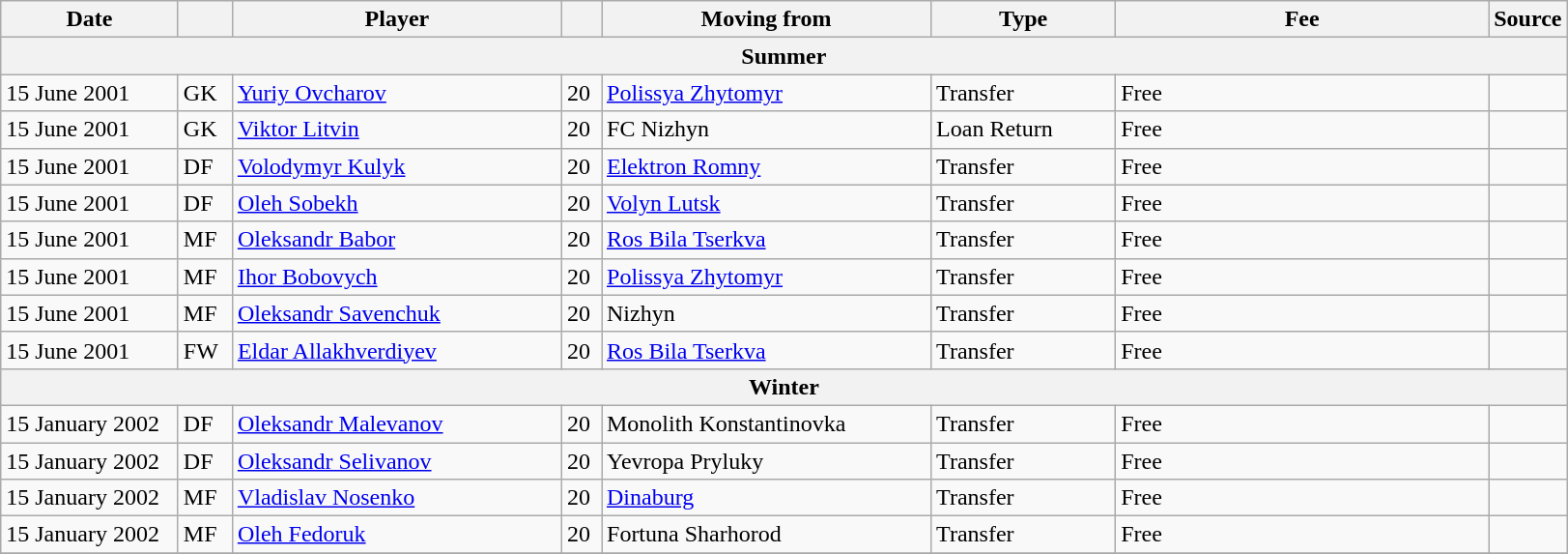<table class="wikitable sortable">
<tr>
<th style="width:115px;">Date</th>
<th style="width:30px;"></th>
<th style="width:220px;">Player</th>
<th style="width:20px;"></th>
<th style="width:220px;">Moving from</th>
<th style="width:120px;" class="unsortable">Type</th>
<th style="width:250px;" class="unsortable">Fee</th>
<th style="width:20px;">Source</th>
</tr>
<tr>
<th colspan=8>Summer</th>
</tr>
<tr>
<td>15 June 2001</td>
<td>GK</td>
<td> <a href='#'>Yuriy Ovcharov</a></td>
<td>20</td>
<td> <a href='#'>Polissya Zhytomyr</a></td>
<td>Transfer</td>
<td>Free</td>
<td></td>
</tr>
<tr>
<td>15 June 2001</td>
<td>GK</td>
<td> <a href='#'>Viktor Litvin</a></td>
<td>20</td>
<td> FC Nizhyn</td>
<td>Loan Return</td>
<td>Free</td>
<td></td>
</tr>
<tr>
<td>15 June 2001</td>
<td>DF</td>
<td> <a href='#'>Volodymyr Kulyk</a></td>
<td>20</td>
<td> <a href='#'>Elektron Romny</a></td>
<td>Transfer</td>
<td>Free</td>
<td></td>
</tr>
<tr>
<td>15 June 2001</td>
<td>DF</td>
<td> <a href='#'>Oleh Sobekh</a></td>
<td>20</td>
<td> <a href='#'>Volyn Lutsk</a></td>
<td>Transfer</td>
<td>Free</td>
<td></td>
</tr>
<tr>
<td>15 June 2001</td>
<td>MF</td>
<td> <a href='#'>Oleksandr Babor</a></td>
<td>20</td>
<td> <a href='#'>Ros Bila Tserkva</a></td>
<td>Transfer</td>
<td>Free</td>
<td></td>
</tr>
<tr>
<td>15 June 2001</td>
<td>MF</td>
<td> <a href='#'>Ihor Bobovych</a></td>
<td>20</td>
<td> <a href='#'>Polissya Zhytomyr</a></td>
<td>Transfer</td>
<td>Free</td>
<td></td>
</tr>
<tr>
<td>15 June 2001</td>
<td>MF</td>
<td> <a href='#'>Oleksandr Savenchuk</a></td>
<td>20</td>
<td> Nizhyn</td>
<td>Transfer</td>
<td>Free</td>
<td></td>
</tr>
<tr>
<td>15 June 2001</td>
<td>FW</td>
<td> <a href='#'>Eldar Allakhverdiyev</a></td>
<td>20</td>
<td> <a href='#'>Ros Bila Tserkva</a></td>
<td>Transfer</td>
<td>Free</td>
<td></td>
</tr>
<tr>
<th colspan=8>Winter</th>
</tr>
<tr>
<td>15 January 2002</td>
<td>DF</td>
<td> <a href='#'>Oleksandr Malevanov</a></td>
<td>20</td>
<td> Monolith Konstantinovka</td>
<td>Transfer</td>
<td>Free</td>
<td></td>
</tr>
<tr>
<td>15 January 2002</td>
<td>DF</td>
<td> <a href='#'>Oleksandr Selivanov</a></td>
<td>20</td>
<td> Yevropa Pryluky</td>
<td>Transfer</td>
<td>Free</td>
<td></td>
</tr>
<tr>
<td>15 January 2002</td>
<td>MF</td>
<td> <a href='#'>Vladislav Nosenko</a></td>
<td>20</td>
<td> <a href='#'>Dinaburg</a></td>
<td>Transfer</td>
<td>Free</td>
<td></td>
</tr>
<tr>
<td>15 January 2002</td>
<td>MF</td>
<td> <a href='#'>Oleh Fedoruk</a></td>
<td>20</td>
<td> Fortuna Sharhorod</td>
<td>Transfer</td>
<td>Free</td>
<td></td>
</tr>
<tr>
</tr>
</table>
